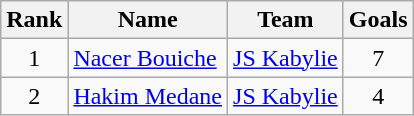<table class="wikitable" style="text-align:center">
<tr>
<th>Rank</th>
<th>Name</th>
<th>Team</th>
<th>Goals</th>
</tr>
<tr>
<td rowspan=1>1</td>
<td align="left"> <a href='#'>Nacer Bouiche</a></td>
<td align="left"> <a href='#'>JS Kabylie</a></td>
<td>7</td>
</tr>
<tr>
<td rowspan=1>2</td>
<td align="left"> <a href='#'>Hakim Medane</a></td>
<td align="left"> <a href='#'>JS Kabylie</a></td>
<td>4</td>
</tr>
</table>
